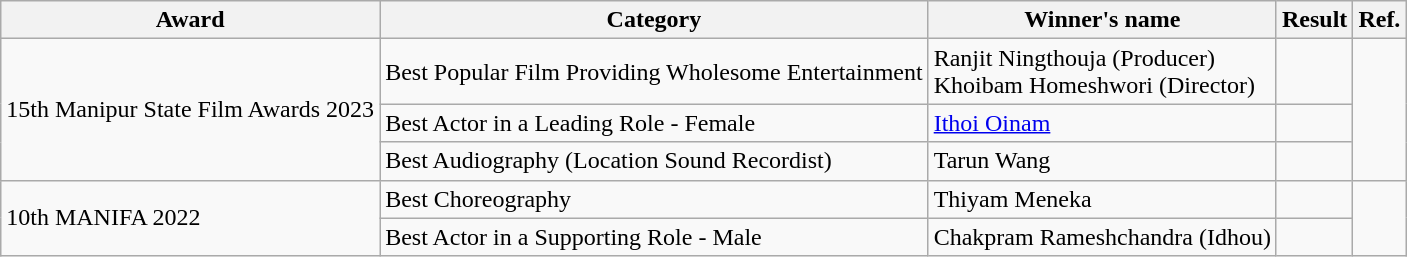<table class="wikitable sortable">
<tr>
<th>Award</th>
<th>Category</th>
<th>Winner's name</th>
<th>Result</th>
<th>Ref.</th>
</tr>
<tr>
<td rowspan="3">15th Manipur State Film Awards 2023</td>
<td>Best Popular Film Providing Wholesome Entertainment</td>
<td>Ranjit Ningthouja (Producer)<br>Khoibam Homeshwori (Director)</td>
<td></td>
<td rowspan="3"></td>
</tr>
<tr>
<td>Best Actor in a Leading Role - Female</td>
<td><a href='#'>Ithoi Oinam</a></td>
<td></td>
</tr>
<tr>
<td>Best Audiography (Location Sound Recordist)</td>
<td>Tarun Wang</td>
<td></td>
</tr>
<tr>
<td rowspan="2">10th MANIFA 2022</td>
<td>Best Choreography</td>
<td>Thiyam Meneka</td>
<td></td>
<td rowspan="2"></td>
</tr>
<tr>
<td>Best Actor in a Supporting Role - Male</td>
<td>Chakpram Rameshchandra (Idhou)</td>
<td></td>
</tr>
</table>
